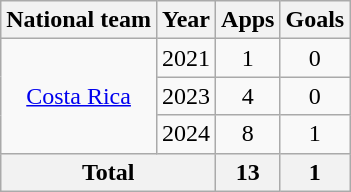<table class=wikitable style=text-align:center>
<tr>
<th>National team</th>
<th>Year</th>
<th>Apps</th>
<th>Goals</th>
</tr>
<tr>
<td rowspan="3"><a href='#'>Costa Rica</a></td>
<td>2021</td>
<td>1</td>
<td>0</td>
</tr>
<tr>
<td>2023</td>
<td>4</td>
<td>0</td>
</tr>
<tr>
<td>2024</td>
<td>8</td>
<td>1</td>
</tr>
<tr>
<th colspan="2">Total</th>
<th>13</th>
<th>1</th>
</tr>
</table>
